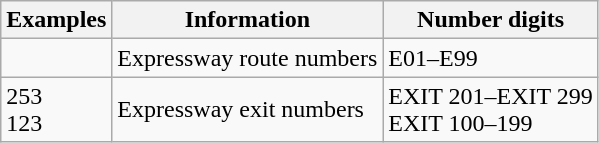<table class="wikitable">
<tr>
<th>Examples</th>
<th>Information</th>
<th>Number digits</th>
</tr>
<tr>
<td><br></td>
<td>Expressway route numbers</td>
<td>E01–E99</td>
</tr>
<tr>
<td>253<br>123</td>
<td>Expressway exit numbers</td>
<td>EXIT 201–EXIT 299<br>EXIT 100–199</td>
</tr>
</table>
